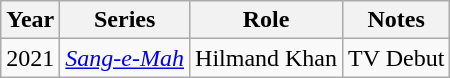<table Class="wikitable">
<tr>
<th>Year</th>
<th>Series</th>
<th>Role</th>
<th>Notes</th>
</tr>
<tr>
<td>2021</td>
<td><em><a href='#'>Sang-e-Mah</a></em></td>
<td>Hilmand Khan</td>
<td>TV Debut</td>
</tr>
</table>
